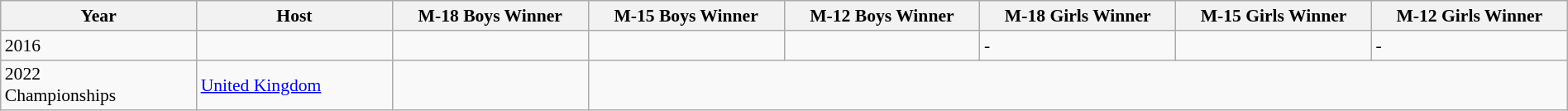<table class="wikitable sortable" style="font-size:90%; width: 100%; text-align: left;">
<tr>
<th width=10%>Year</th>
<th width=10%>Host</th>
<th width=10%>M-18 Boys Winner</th>
<th width=10%>M-15 Boys Winner</th>
<th width=10%>M-12 Boys Winner</th>
<th width=10%>M-18 Girls Winner</th>
<th width=10%>M-15 Girls Winner</th>
<th width=10%>M-12 Girls Winner</th>
</tr>
<tr>
<td>2016</td>
<td></td>
<td></td>
<td></td>
<td></td>
<td>-</td>
<td></td>
<td>-</td>
</tr>
<tr>
<td>2022<br>Championships</td>
<td> <a href='#'>United Kingdom</a></td>
<td></td>
</tr>
</table>
